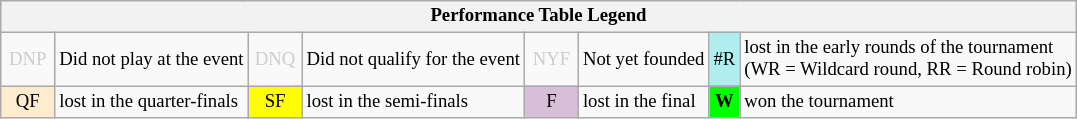<table class="wikitable" style="font-size:78%;">
<tr style="background:#efefef;">
<th colspan="8">Performance Table Legend</th>
</tr>
<tr>
<td style="color:#ccc; text-align:center; width:30px;">DNP</td>
<td>Did not play at the event</td>
<td style="color:#ccc; text-align:center; width:30px;">DNQ</td>
<td>Did not qualify for the event</td>
<td style="color:#ccc; text-align:center; width:30px;">NYF</td>
<td>Not yet founded</td>
<td style="text-align:center; background:#afeeee;">#R</td>
<td>lost in the early rounds of the tournament<br>(WR = Wildcard round, RR = Round robin)</td>
</tr>
<tr>
<td style="text-align:center; background:#ffebcd;">QF</td>
<td>lost in the quarter-finals</td>
<td style="text-align:center; background:yellow;">SF</td>
<td>lost in the semi-finals</td>
<td style="text-align:center; background:thistle;">F</td>
<td>lost in the final</td>
<td style="text-align:center; background:#0f0;"><strong>W</strong></td>
<td>won the tournament</td>
</tr>
</table>
